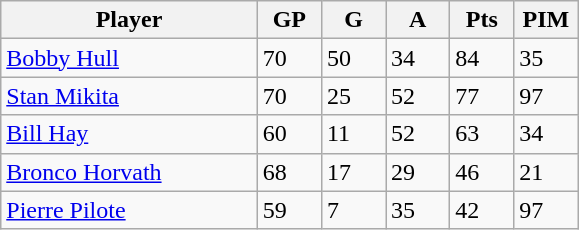<table class="wikitable">
<tr>
<th bgcolor="#DDDDFF" width="40%">Player</th>
<th bgcolor="#DDDDFF" width="10%">GP</th>
<th bgcolor="#DDDDFF" width="10%">G</th>
<th bgcolor="#DDDDFF" width="10%">A</th>
<th bgcolor="#DDDDFF" width="10%">Pts</th>
<th bgcolor="#DDDDFF" width="10%">PIM</th>
</tr>
<tr>
<td><a href='#'>Bobby Hull</a></td>
<td>70</td>
<td>50</td>
<td>34</td>
<td>84</td>
<td>35</td>
</tr>
<tr>
<td><a href='#'>Stan Mikita</a></td>
<td>70</td>
<td>25</td>
<td>52</td>
<td>77</td>
<td>97</td>
</tr>
<tr>
<td><a href='#'>Bill Hay</a></td>
<td>60</td>
<td>11</td>
<td>52</td>
<td>63</td>
<td>34</td>
</tr>
<tr>
<td><a href='#'>Bronco Horvath</a></td>
<td>68</td>
<td>17</td>
<td>29</td>
<td>46</td>
<td>21</td>
</tr>
<tr>
<td><a href='#'>Pierre Pilote</a></td>
<td>59</td>
<td>7</td>
<td>35</td>
<td>42</td>
<td>97</td>
</tr>
</table>
